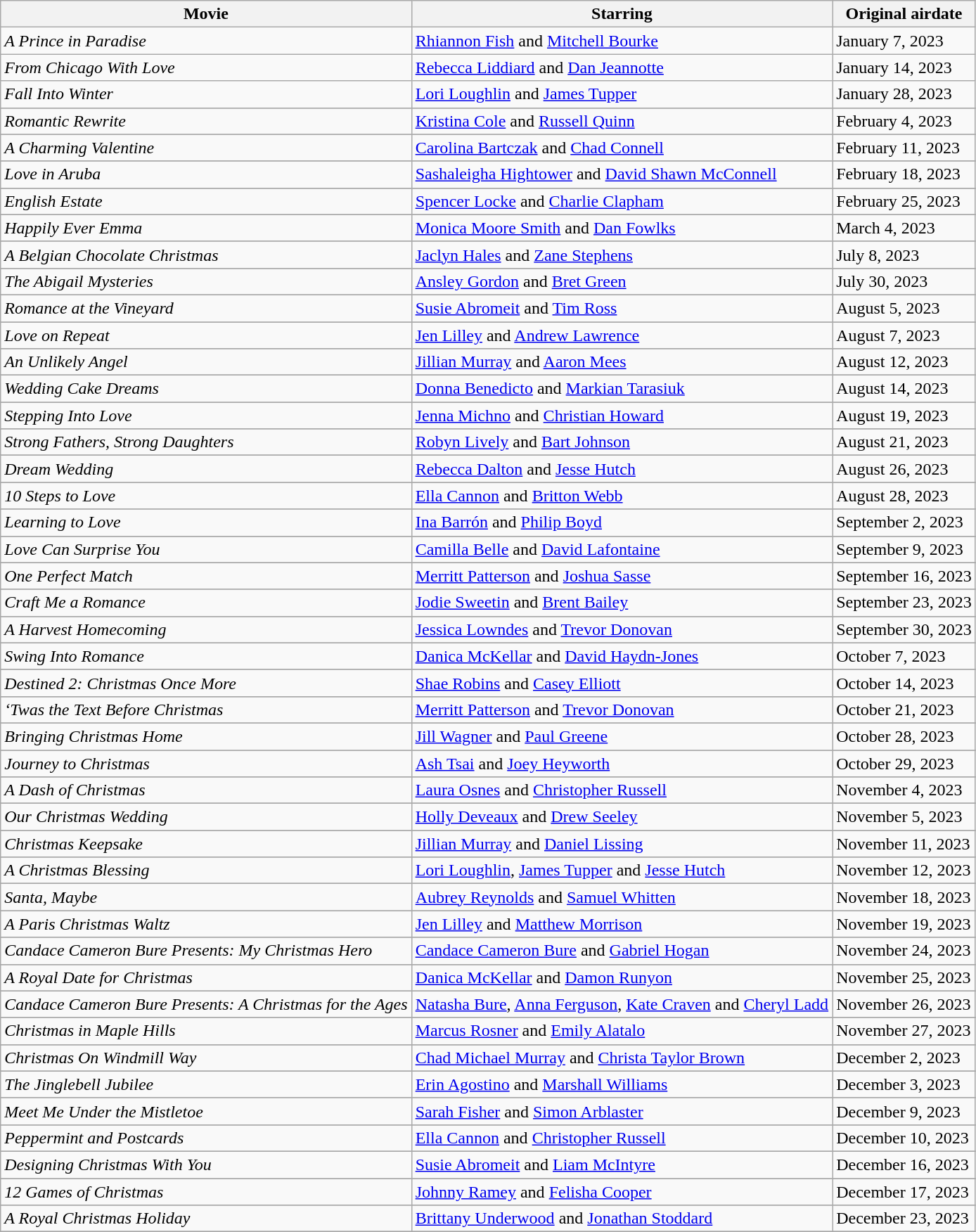<table class="wikitable sortable">
<tr>
<th scope="col" class="unsortable">Movie</th>
<th scope="col" class="unsortable">Starring</th>
<th scope="col" class="unsortable">Original airdate</th>
</tr>
<tr>
<td><em>A Prince in Paradise</em></td>
<td><a href='#'>Rhiannon Fish</a> and <a href='#'>Mitchell Bourke</a></td>
<td>January 7, 2023</td>
</tr>
<tr>
<td><em>From Chicago With Love</em></td>
<td><a href='#'>Rebecca Liddiard</a> and <a href='#'>Dan Jeannotte</a></td>
<td>January 14, 2023</td>
</tr>
<tr>
<td><em>Fall Into Winter</em></td>
<td><a href='#'>Lori Loughlin</a> and <a href='#'>James Tupper</a></td>
<td>January 28, 2023</td>
</tr>
<tr>
</tr>
<tr>
<td><em>Romantic Rewrite</em></td>
<td><a href='#'>Kristina Cole</a> and <a href='#'>Russell Quinn</a></td>
<td>February 4, 2023</td>
</tr>
<tr>
</tr>
<tr>
<td><em>A Charming Valentine</em></td>
<td><a href='#'>Carolina Bartczak</a> and <a href='#'>Chad Connell</a></td>
<td>February 11, 2023</td>
</tr>
<tr>
</tr>
<tr>
<td><em>Love in Aruba</em></td>
<td><a href='#'>Sashaleigha Hightower</a> and <a href='#'>David Shawn McConnell</a></td>
<td>February 18, 2023</td>
</tr>
<tr>
</tr>
<tr>
<td><em> English Estate</em></td>
<td><a href='#'>Spencer Locke</a> and <a href='#'>Charlie Clapham</a></td>
<td>February 25, 2023</td>
</tr>
<tr>
</tr>
<tr>
<td><em>Happily Ever Emma</em></td>
<td><a href='#'>Monica Moore Smith</a> and <a href='#'>Dan Fowlks</a></td>
<td>March 4, 2023</td>
</tr>
<tr>
</tr>
<tr>
<td><em>A Belgian Chocolate Christmas</em></td>
<td><a href='#'>Jaclyn Hales</a> and <a href='#'>Zane Stephens</a></td>
<td>July 8, 2023</td>
</tr>
<tr>
</tr>
<tr>
<td><em>The Abigail Mysteries</em></td>
<td><a href='#'>Ansley Gordon</a> and <a href='#'>Bret Green</a></td>
<td>July 30, 2023</td>
</tr>
<tr>
</tr>
<tr>
<td><em>Romance at the Vineyard</em></td>
<td><a href='#'>Susie Abromeit</a> and <a href='#'>Tim Ross</a></td>
<td>August 5, 2023</td>
</tr>
<tr>
</tr>
<tr>
<td><em>Love on Repeat</em></td>
<td><a href='#'>Jen Lilley</a> and <a href='#'>Andrew Lawrence</a></td>
<td>August 7, 2023</td>
</tr>
<tr>
</tr>
<tr>
<td><em>An Unlikely Angel</em></td>
<td><a href='#'>Jillian Murray</a> and <a href='#'>Aaron Mees</a></td>
<td>August 12, 2023</td>
</tr>
<tr>
</tr>
<tr>
<td><em>Wedding Cake Dreams</em></td>
<td><a href='#'>Donna Benedicto</a> and <a href='#'>Markian Tarasiuk</a></td>
<td>August 14, 2023</td>
</tr>
<tr>
</tr>
<tr>
<td><em>Stepping Into Love</em></td>
<td><a href='#'>Jenna Michno</a> and <a href='#'>Christian Howard</a></td>
<td>August 19, 2023</td>
</tr>
<tr>
</tr>
<tr>
<td><em>Strong Fathers, Strong Daughters</em></td>
<td><a href='#'>Robyn Lively</a> and <a href='#'>Bart Johnson</a></td>
<td>August 21, 2023</td>
</tr>
<tr>
</tr>
<tr>
<td><em>Dream Wedding</em></td>
<td><a href='#'>Rebecca Dalton</a> and <a href='#'>Jesse Hutch</a></td>
<td>August 26, 2023</td>
</tr>
<tr>
</tr>
<tr>
<td><em>10 Steps to Love</em></td>
<td><a href='#'>Ella Cannon</a> and <a href='#'>Britton Webb</a></td>
<td>August 28, 2023</td>
</tr>
<tr>
</tr>
<tr>
<td><em>Learning to Love</em></td>
<td><a href='#'>Ina Barrón</a> and <a href='#'>Philip Boyd</a></td>
<td>September 2, 2023</td>
</tr>
<tr>
</tr>
<tr>
<td><em>Love Can Surprise You</em></td>
<td><a href='#'>Camilla Belle</a> and <a href='#'>David Lafontaine</a></td>
<td>September 9, 2023</td>
</tr>
<tr>
</tr>
<tr>
<td><em>One Perfect Match</em></td>
<td><a href='#'>Merritt Patterson</a> and <a href='#'>Joshua Sasse</a></td>
<td>September 16, 2023</td>
</tr>
<tr>
</tr>
<tr>
<td><em>Craft Me a Romance</em></td>
<td><a href='#'>Jodie Sweetin</a> and <a href='#'>Brent Bailey</a></td>
<td>September 23, 2023</td>
</tr>
<tr>
</tr>
<tr>
<td><em>A Harvest Homecoming</em></td>
<td><a href='#'>Jessica Lowndes</a> and <a href='#'>Trevor Donovan</a></td>
<td>September 30, 2023</td>
</tr>
<tr>
</tr>
<tr>
<td><em>Swing Into Romance</em></td>
<td><a href='#'>Danica McKellar</a> and <a href='#'>David Haydn-Jones</a></td>
<td>October 7, 2023</td>
</tr>
<tr>
</tr>
<tr>
<td><em>Destined 2: Christmas Once More</em></td>
<td><a href='#'>Shae Robins</a> and <a href='#'>Casey Elliott</a></td>
<td>October 14, 2023</td>
</tr>
<tr>
</tr>
<tr>
<td><em>‘Twas the Text Before Christmas</em></td>
<td><a href='#'>Merritt Patterson</a> and <a href='#'>Trevor Donovan</a></td>
<td>October 21, 2023</td>
</tr>
<tr>
</tr>
<tr>
<td><em>Bringing Christmas Home</em></td>
<td><a href='#'>Jill Wagner</a> and <a href='#'>Paul Greene</a></td>
<td>October 28, 2023</td>
</tr>
<tr>
</tr>
<tr>
<td><em>Journey to Christmas</em></td>
<td><a href='#'>Ash Tsai</a> and <a href='#'>Joey Heyworth</a></td>
<td>October 29, 2023</td>
</tr>
<tr>
</tr>
<tr>
<td><em>A Dash of Christmas</em></td>
<td><a href='#'>Laura Osnes</a> and <a href='#'>Christopher Russell</a></td>
<td>November 4, 2023</td>
</tr>
<tr>
</tr>
<tr>
<td><em>Our Christmas Wedding</em></td>
<td><a href='#'>Holly Deveaux</a> and <a href='#'>Drew Seeley</a></td>
<td>November 5, 2023</td>
</tr>
<tr>
</tr>
<tr>
<td><em>Christmas Keepsake</em></td>
<td><a href='#'>Jillian Murray</a> and <a href='#'>Daniel Lissing</a></td>
<td>November 11, 2023</td>
</tr>
<tr>
</tr>
<tr>
<td><em>A Christmas Blessing</em></td>
<td><a href='#'>Lori Loughlin</a>, <a href='#'>James Tupper</a> and <a href='#'>Jesse Hutch</a></td>
<td>November 12, 2023</td>
</tr>
<tr>
</tr>
<tr>
<td><em>Santa, Maybe</em></td>
<td><a href='#'>Aubrey Reynolds</a> and <a href='#'>Samuel Whitten</a></td>
<td>November 18, 2023</td>
</tr>
<tr>
</tr>
<tr>
<td><em>A Paris Christmas Waltz</em></td>
<td><a href='#'>Jen Lilley</a> and <a href='#'>Matthew Morrison</a></td>
<td>November 19, 2023</td>
</tr>
<tr>
</tr>
<tr>
<td><em>Candace Cameron Bure Presents: My Christmas Hero</em></td>
<td><a href='#'>Candace Cameron Bure</a> and <a href='#'>Gabriel Hogan</a></td>
<td>November 24, 2023</td>
</tr>
<tr>
</tr>
<tr>
<td><em>A Royal Date for Christmas</em></td>
<td><a href='#'>Danica McKellar</a> and <a href='#'>Damon Runyon</a></td>
<td>November 25, 2023</td>
</tr>
<tr>
</tr>
<tr>
<td><em>Candace Cameron Bure Presents: A Christmas for the Ages</em></td>
<td><a href='#'>Natasha Bure</a>, <a href='#'>Anna Ferguson</a>, <a href='#'>Kate Craven</a> and <a href='#'>Cheryl Ladd</a></td>
<td>November 26, 2023</td>
</tr>
<tr>
</tr>
<tr>
<td><em>Christmas in Maple Hills</em></td>
<td><a href='#'>Marcus Rosner</a> and <a href='#'>Emily Alatalo</a></td>
<td>November 27, 2023</td>
</tr>
<tr>
</tr>
<tr>
<td><em>Christmas On Windmill Way</em></td>
<td><a href='#'>Chad Michael Murray</a> and <a href='#'>Christa Taylor Brown</a></td>
<td>December 2, 2023</td>
</tr>
<tr>
</tr>
<tr>
<td><em>The Jinglebell Jubilee</em></td>
<td><a href='#'>Erin Agostino</a> and <a href='#'>Marshall Williams</a></td>
<td>December 3, 2023</td>
</tr>
<tr>
</tr>
<tr>
<td><em>Meet Me Under the Mistletoe</em></td>
<td><a href='#'>Sarah Fisher</a> and <a href='#'>Simon Arblaster</a></td>
<td>December 9, 2023</td>
</tr>
<tr>
</tr>
<tr>
<td><em>Peppermint and Postcards</em></td>
<td><a href='#'>Ella Cannon</a> and <a href='#'>Christopher Russell</a></td>
<td>December 10, 2023</td>
</tr>
<tr>
</tr>
<tr>
<td><em>Designing Christmas With You</em></td>
<td><a href='#'>Susie Abromeit</a> and <a href='#'>Liam McIntyre</a></td>
<td>December 16, 2023</td>
</tr>
<tr>
</tr>
<tr>
<td><em>12 Games of Christmas</em></td>
<td><a href='#'>Johnny Ramey</a> and <a href='#'>Felisha Cooper</a></td>
<td>December 17, 2023</td>
</tr>
<tr>
</tr>
<tr>
<td><em>A Royal Christmas Holiday</em></td>
<td><a href='#'>Brittany Underwood</a> and <a href='#'>Jonathan Stoddard</a></td>
<td>December 23, 2023</td>
</tr>
<tr>
</tr>
</table>
